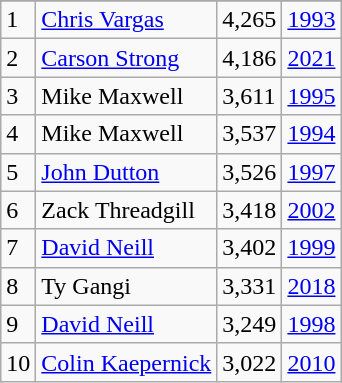<table class="wikitable">
<tr>
</tr>
<tr>
<td>1</td>
<td><a href='#'>Chris Vargas</a></td>
<td>4,265</td>
<td><a href='#'>1993</a></td>
</tr>
<tr>
<td>2</td>
<td><a href='#'>Carson Strong</a></td>
<td>4,186</td>
<td><a href='#'>2021</a></td>
</tr>
<tr>
<td>3</td>
<td>Mike Maxwell</td>
<td>3,611</td>
<td><a href='#'>1995</a></td>
</tr>
<tr>
<td>4</td>
<td>Mike Maxwell</td>
<td>3,537</td>
<td><a href='#'>1994</a></td>
</tr>
<tr>
<td>5</td>
<td><a href='#'>John Dutton</a></td>
<td>3,526</td>
<td><a href='#'>1997</a></td>
</tr>
<tr>
<td>6</td>
<td>Zack Threadgill</td>
<td>3,418</td>
<td><a href='#'>2002</a></td>
</tr>
<tr>
<td>7</td>
<td><a href='#'>David Neill</a></td>
<td>3,402</td>
<td><a href='#'>1999</a></td>
</tr>
<tr>
<td>8</td>
<td>Ty Gangi</td>
<td>3,331</td>
<td><a href='#'>2018</a></td>
</tr>
<tr>
<td>9</td>
<td><a href='#'>David Neill</a></td>
<td>3,249</td>
<td><a href='#'>1998</a></td>
</tr>
<tr>
<td>10</td>
<td><a href='#'>Colin Kaepernick</a></td>
<td>3,022</td>
<td><a href='#'>2010</a></td>
</tr>
</table>
